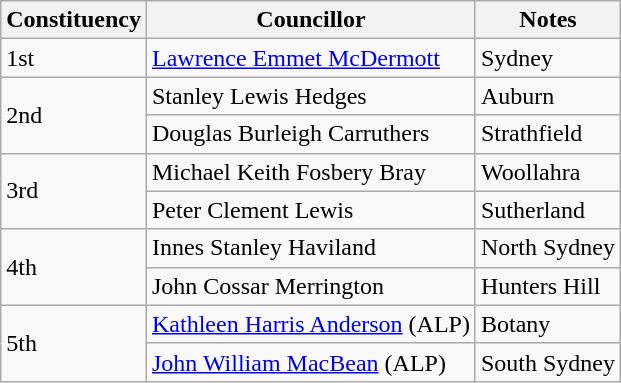<table class="wikitable">
<tr>
<th>Constituency</th>
<th>Councillor</th>
<th>Notes</th>
</tr>
<tr>
<td>1st</td>
<td><a href='#'>Lawrence Emmet McDermott</a></td>
<td>Sydney</td>
</tr>
<tr>
<td rowspan="2">2nd</td>
<td>Stanley Lewis Hedges</td>
<td>Auburn</td>
</tr>
<tr>
<td>Douglas Burleigh Carruthers</td>
<td>Strathfield</td>
</tr>
<tr>
<td rowspan="2">3rd</td>
<td>Michael Keith Fosbery Bray</td>
<td>Woollahra</td>
</tr>
<tr>
<td>Peter Clement Lewis</td>
<td>Sutherland</td>
</tr>
<tr>
<td rowspan="2">4th</td>
<td>Innes Stanley Haviland</td>
<td>North Sydney</td>
</tr>
<tr>
<td>John Cossar Merrington</td>
<td>Hunters Hill</td>
</tr>
<tr>
<td rowspan="2">5th</td>
<td><a href='#'>Kathleen Harris Anderson</a> (ALP)</td>
<td>Botany</td>
</tr>
<tr>
<td><a href='#'>John William MacBean</a> (ALP)</td>
<td>South Sydney</td>
</tr>
</table>
